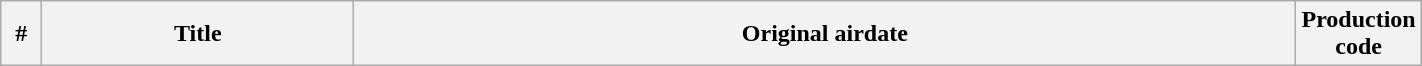<table class="wikitable plainrowheaders" style="width:75%;">
<tr>
<th width="20">#</th>
<th>Title</th>
<th>Original airdate</th>
<th width="35">Production code<br>










</th>
</tr>
</table>
